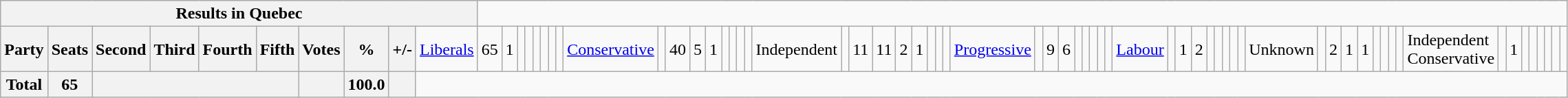<table class="wikitable">
<tr>
<th colspan=11>Results in Quebec</th>
</tr>
<tr>
<th colspan=2>Party</th>
<th>Seats</th>
<th>Second</th>
<th>Third</th>
<th>Fourth</th>
<th>Fifth</th>
<th>Votes</th>
<th>%</th>
<th>+/-<br></th>
<td><a href='#'>Liberals</a></td>
<td align="right">65</td>
<td align="right">1</td>
<td align="right"></td>
<td align="right"></td>
<td align="right"></td>
<td align="right"></td>
<td align="right"></td>
<td align="right"><br></td>
<td><a href='#'>Conservative</a></td>
<td align="right"></td>
<td align="right">40</td>
<td align="right">5</td>
<td align="right">1</td>
<td align="right"></td>
<td align="right"></td>
<td align="right"></td>
<td align="right"><br></td>
<td>Independent</td>
<td align="right"></td>
<td align="right">11</td>
<td align="right">11</td>
<td align="right">2</td>
<td align="right">1</td>
<td align="right"></td>
<td align="right"></td>
<td align="right"><br></td>
<td><a href='#'>Progressive</a></td>
<td align="right"></td>
<td align="right">9</td>
<td align="right">6</td>
<td align="right"></td>
<td align="right"></td>
<td align="right"></td>
<td align="right"></td>
<td align="right"><br></td>
<td><a href='#'>Labour</a></td>
<td align="right"></td>
<td align="right">1</td>
<td align="right">2</td>
<td align="right"></td>
<td align="right"></td>
<td align="right"></td>
<td align="right"></td>
<td align="right"><br></td>
<td>Unknown</td>
<td align="right"></td>
<td align="right">2</td>
<td align="right">1</td>
<td align="right">1</td>
<td align="right"></td>
<td align="right"></td>
<td align="right"></td>
<td align="right"><br></td>
<td>Independent Conservative</td>
<td align="right"></td>
<td align="right">1</td>
<td align="right"></td>
<td align="right"></td>
<td align="right"></td>
<td align="right"></td>
<td align="right"></td>
<td align="right"></td>
</tr>
<tr>
<th colspan="2">Total</th>
<th>65</th>
<th colspan="4"></th>
<th></th>
<th>100.0</th>
<th></th>
</tr>
</table>
